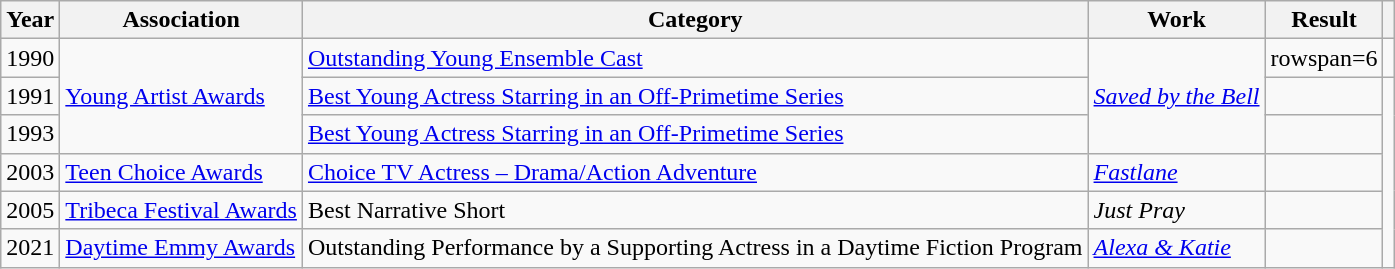<table class="wikitable">
<tr>
<th>Year</th>
<th>Association</th>
<th>Category</th>
<th>Work</th>
<th>Result</th>
<th></th>
</tr>
<tr>
<td>1990</td>
<td rowspan=3><a href='#'>Young Artist Awards</a></td>
<td><a href='#'>Outstanding Young Ensemble Cast</a></td>
<td rowspan=3><em><a href='#'>Saved by the Bell</a></em></td>
<td>rowspan=6 </td>
<td style="text-align:center;"></td>
</tr>
<tr>
<td>1991</td>
<td><a href='#'>Best Young Actress Starring in an Off-Primetime Series</a></td>
<td style="text-align:center;"></td>
</tr>
<tr>
<td>1993</td>
<td><a href='#'>Best Young Actress Starring in an Off-Primetime Series</a></td>
<td style="text-align:center;"></td>
</tr>
<tr>
<td>2003</td>
<td><a href='#'>Teen Choice Awards</a></td>
<td><a href='#'>Choice TV Actress – Drama/Action Adventure</a></td>
<td><a href='#'><em>Fastlane</em></a></td>
<td style="text-align:center;"></td>
</tr>
<tr>
<td>2005</td>
<td><a href='#'>Tribeca Festival Awards</a></td>
<td>Best Narrative Short</td>
<td><em>Just Pray</em></td>
<td style="text-align:center;"></td>
</tr>
<tr>
<td>2021</td>
<td><a href='#'>Daytime Emmy Awards</a></td>
<td>Outstanding Performance by a Supporting Actress in a Daytime Fiction Program</td>
<td><em><a href='#'>Alexa & Katie</a></em></td>
<td style="text-align:center;"></td>
</tr>
</table>
